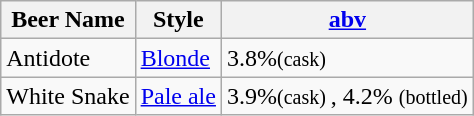<table class="wikitable">
<tr>
<th>Beer Name</th>
<th>Style</th>
<th><a href='#'>abv</a></th>
</tr>
<tr>
<td>Antidote</td>
<td><a href='#'>Blonde</a></td>
<td>3.8%<small>(cask) </small></td>
</tr>
<tr>
<td>White Snake</td>
<td><a href='#'>Pale ale</a></td>
<td>3.9%<small>(cask) </small>, 4.2% <small>(bottled)</small></td>
</tr>
</table>
